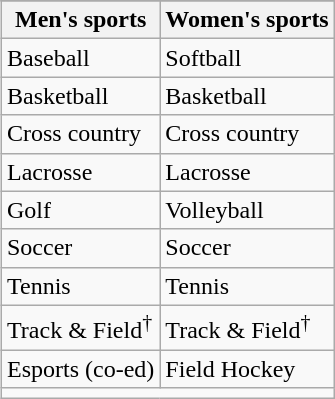<table class="wikitable" style="float:right">
<tr>
</tr>
<tr>
<th scope="col">Men's sports</th>
<th scope="col">Women's sports</th>
</tr>
<tr>
<td>Baseball</td>
<td>Softball</td>
</tr>
<tr>
<td>Basketball</td>
<td>Basketball</td>
</tr>
<tr>
<td>Cross country</td>
<td>Cross country</td>
</tr>
<tr>
<td>Lacrosse</td>
<td>Lacrosse</td>
</tr>
<tr>
<td>Golf</td>
<td>Volleyball</td>
</tr>
<tr>
<td>Soccer</td>
<td>Soccer</td>
</tr>
<tr>
<td>Tennis</td>
<td>Tennis</td>
</tr>
<tr>
<td>Track & Field<sup>†</sup></td>
<td>Track & Field<sup>†</sup></td>
</tr>
<tr>
<td>Esports (co-ed)</td>
<td>Field Hockey</td>
</tr>
<tr>
<td colspan="2"></td>
</tr>
</table>
